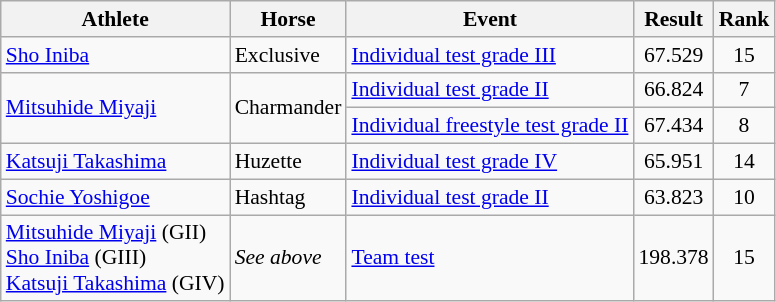<table class=wikitable style="font-size:90%">
<tr>
<th>Athlete</th>
<th>Horse</th>
<th>Event</th>
<th>Result</th>
<th>Rank</th>
</tr>
<tr align=center>
<td align=left><a href='#'>Sho Iniba</a></td>
<td align=left>Exclusive</td>
<td align=left><a href='#'>Individual test grade III</a></td>
<td>67.529</td>
<td>15</td>
</tr>
<tr align=center>
<td align=left rowspan=2><a href='#'>Mitsuhide Miyaji</a></td>
<td align=left rowspan=2>Charmander</td>
<td align=left><a href='#'>Individual test grade II</a></td>
<td>66.824</td>
<td>7 <strong></strong></td>
</tr>
<tr align=center>
<td align=left><a href='#'>Individual freestyle test grade II</a></td>
<td>67.434</td>
<td>8</td>
</tr>
<tr align=center>
<td align=left><a href='#'>Katsuji Takashima</a></td>
<td align=left>Huzette</td>
<td align=left><a href='#'>Individual test grade IV</a></td>
<td>65.951</td>
<td>14</td>
</tr>
<tr align=center>
<td align=left><a href='#'>Sochie Yoshigoe</a></td>
<td align=left>Hashtag</td>
<td align=left><a href='#'>Individual test grade II</a></td>
<td>63.823</td>
<td>10</td>
</tr>
<tr align=center>
<td align=left><a href='#'>Mitsuhide Miyaji</a> (GII)<br><a href='#'>Sho Iniba</a> (GIII)<br><a href='#'>Katsuji Takashima</a> (GIV)</td>
<td align=left><em>See above</em></td>
<td align=left><a href='#'>Team test</a></td>
<td>198.378</td>
<td>15</td>
</tr>
</table>
